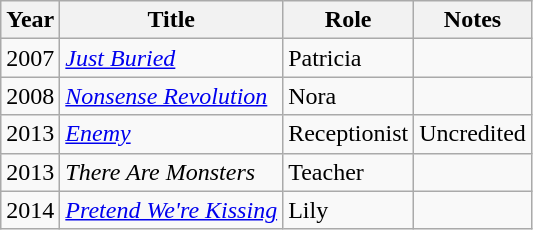<table class="wikitable sortable">
<tr>
<th>Year</th>
<th>Title</th>
<th>Role</th>
<th>Notes</th>
</tr>
<tr>
<td>2007</td>
<td><em><a href='#'>Just Buried</a></em></td>
<td>Patricia</td>
<td></td>
</tr>
<tr>
<td>2008</td>
<td><em><a href='#'>Nonsense Revolution</a></em></td>
<td>Nora</td>
<td></td>
</tr>
<tr>
<td>2013</td>
<td><a href='#'><em>Enemy</em></a></td>
<td>Receptionist</td>
<td>Uncredited</td>
</tr>
<tr>
<td>2013</td>
<td><em>There Are Monsters</em></td>
<td>Teacher</td>
<td></td>
</tr>
<tr>
<td>2014</td>
<td><em><a href='#'>Pretend We're Kissing</a></em></td>
<td>Lily</td>
<td></td>
</tr>
</table>
